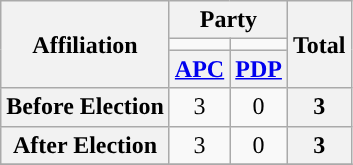<table class="wikitable" style="text-align:center">
<tr>
<th rowspan="3">Affiliation</th>
<th colspan="2">Party</th>
<th rowspan="3">Total</th>
</tr>
<tr>
<td style="background-color:"></td>
<td style="background-color:"></td>
</tr>
<tr>
<th><a href='#'>APC</a></th>
<th><a href='#'>PDP</a></th>
</tr>
<tr>
<th>Before Election</th>
<td>3</td>
<td>0</td>
<th>3</th>
</tr>
<tr>
<th>After Election</th>
<td>3</td>
<td>0</td>
<th>3</th>
</tr>
<tr>
</tr>
</table>
